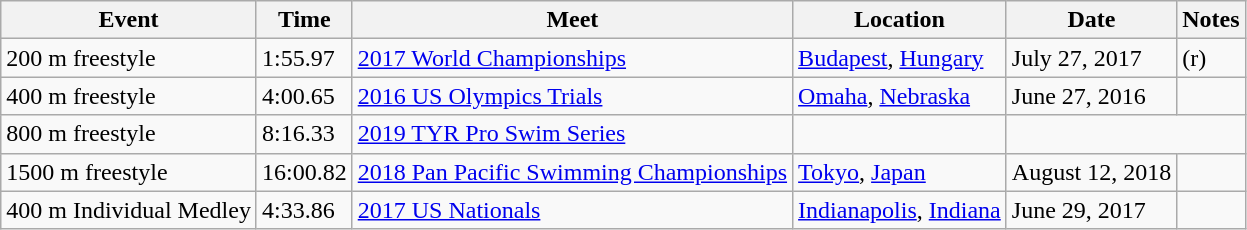<table class="wikitable">
<tr>
<th>Event</th>
<th>Time</th>
<th>Meet</th>
<th>Location</th>
<th>Date</th>
<th>Notes</th>
</tr>
<tr>
<td>200 m freestyle</td>
<td>1:55.97</td>
<td><a href='#'>2017 World Championships</a></td>
<td><a href='#'>Budapest</a>, <a href='#'>Hungary</a></td>
<td>July 27, 2017</td>
<td>(r)</td>
</tr>
<tr>
<td>400 m freestyle</td>
<td>4:00.65</td>
<td><a href='#'>2016 US Olympics Trials</a></td>
<td><a href='#'>Omaha</a>, <a href='#'>Nebraska</a></td>
<td>June 27, 2016</td>
<td></td>
</tr>
<tr>
<td>800 m freestyle</td>
<td>8:16.33</td>
<td><a href='#'>2019 TYR Pro Swim Series</a></td>
<td></td>
</tr>
<tr>
<td>1500 m freestyle</td>
<td>16:00.82</td>
<td><a href='#'>2018 Pan Pacific Swimming Championships</a></td>
<td><a href='#'>Tokyo</a>, <a href='#'>Japan</a></td>
<td>August 12, 2018</td>
<td></td>
</tr>
<tr>
<td>400 m Individual Medley</td>
<td>4:33.86</td>
<td><a href='#'>2017 US Nationals</a></td>
<td><a href='#'>Indianapolis</a>, <a href='#'>Indiana</a></td>
<td>June 29, 2017</td>
<td></td>
</tr>
</table>
